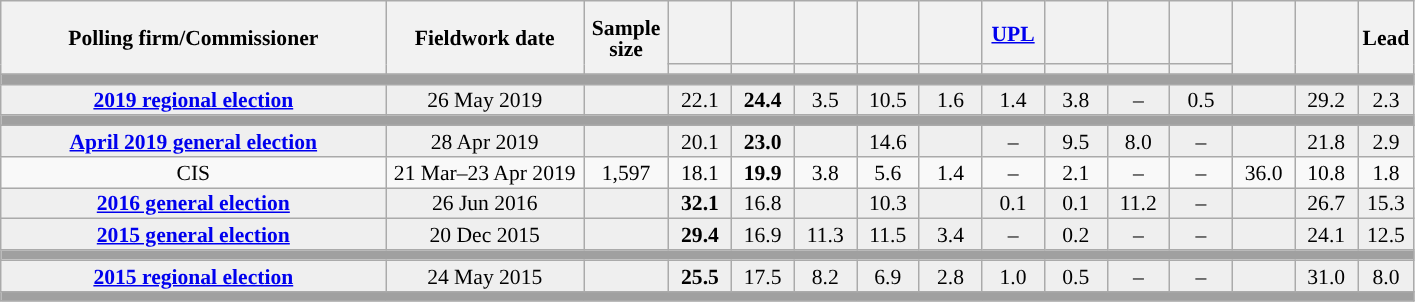<table class="wikitable collapsible collapsed" style="text-align:center; font-size:90%; line-height:14px;">
<tr style="height:42px;">
<th style="width:250px;" rowspan="2">Polling firm/Commissioner</th>
<th style="width:125px;" rowspan="2">Fieldwork date</th>
<th style="width:50px;" rowspan="2">Sample size</th>
<th style="width:35px;"></th>
<th style="width:35px;"></th>
<th style="width:35px;"></th>
<th style="width:35px;"></th>
<th style="width:35px;"></th>
<th style="width:35px;"><a href='#'>UPL</a></th>
<th style="width:35px;"></th>
<th style="width:35px;"></th>
<th style="width:35px;"></th>
<th style="width:35px;" rowspan="2"></th>
<th style="width:35px;" rowspan="2"></th>
<th style="width:30px;" rowspan="2">Lead</th>
</tr>
<tr>
<th style="color:inherit;background:"></th>
<th style="color:inherit;background:"></th>
<th style="color:inherit;background:"></th>
<th style="color:inherit;background:"></th>
<th style="color:inherit;background:"></th>
<th style="color:inherit;background:"></th>
<th style="color:inherit;background:"></th>
<th style="color:inherit;background:"></th>
<th style="color:inherit;background:"></th>
</tr>
<tr>
<td colspan="15" style="background:#A0A0A0"></td>
</tr>
<tr style="background:#EFEFEF;">
<td><strong><a href='#'>2019 regional election</a></strong></td>
<td>26 May 2019</td>
<td></td>
<td>22.1</td>
<td><strong>24.4</strong></td>
<td>3.5</td>
<td>10.5</td>
<td>1.6</td>
<td>1.4</td>
<td>3.8</td>
<td>–</td>
<td>0.5</td>
<td></td>
<td>29.2</td>
<td style="background:">2.3</td>
</tr>
<tr>
<td colspan="15" style="background:#A0A0A0"></td>
</tr>
<tr style="background:#EFEFEF;">
<td><strong><a href='#'>April 2019 general election</a></strong></td>
<td>28 Apr 2019</td>
<td></td>
<td>20.1</td>
<td><strong>23.0</strong></td>
<td></td>
<td>14.6</td>
<td></td>
<td>–</td>
<td>9.5</td>
<td>8.0</td>
<td>–</td>
<td></td>
<td>21.8</td>
<td style="background:">2.9</td>
</tr>
<tr>
<td>CIS</td>
<td>21 Mar–23 Apr 2019</td>
<td>1,597</td>
<td>18.1</td>
<td><strong>19.9</strong></td>
<td>3.8</td>
<td>5.6</td>
<td>1.4</td>
<td>–</td>
<td>2.1</td>
<td>–</td>
<td>–</td>
<td>36.0</td>
<td>10.8</td>
<td style="background:">1.8</td>
</tr>
<tr style="background:#EFEFEF;">
<td><strong><a href='#'>2016 general election</a></strong></td>
<td>26 Jun 2016</td>
<td></td>
<td><strong>32.1</strong></td>
<td>16.8</td>
<td></td>
<td>10.3</td>
<td></td>
<td>0.1</td>
<td>0.1</td>
<td>11.2</td>
<td>–</td>
<td></td>
<td>26.7</td>
<td style="background:">15.3</td>
</tr>
<tr style="background:#EFEFEF;">
<td><strong><a href='#'>2015 general election</a></strong></td>
<td>20 Dec 2015</td>
<td></td>
<td><strong>29.4</strong></td>
<td>16.9</td>
<td>11.3</td>
<td>11.5</td>
<td>3.4</td>
<td>–</td>
<td>0.2</td>
<td>–</td>
<td>–</td>
<td></td>
<td>24.1</td>
<td style="background:">12.5</td>
</tr>
<tr>
<td colspan="15" style="background:#A0A0A0"></td>
</tr>
<tr style="background:#EFEFEF;">
<td><strong><a href='#'>2015 regional election</a></strong></td>
<td>24 May 2015</td>
<td></td>
<td><strong>25.5</strong></td>
<td>17.5</td>
<td>8.2</td>
<td>6.9</td>
<td>2.8</td>
<td>1.0</td>
<td>0.5</td>
<td>–</td>
<td>–</td>
<td></td>
<td>31.0</td>
<td style="background:">8.0</td>
</tr>
<tr>
<td colspan="15" style="background:#A0A0A0"></td>
</tr>
</table>
